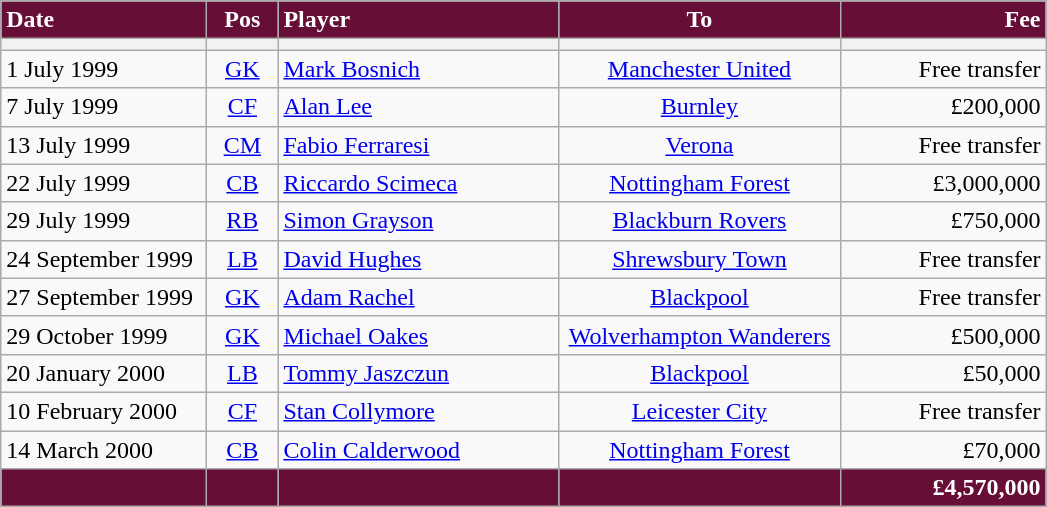<table class="wikitable">
<tr>
<th style="background:#670E36; color:#ffffff; text-align:left; width:130px">Date</th>
<th style="background:#670E36; color:#ffffff; text-align:center; width:40px">Pos</th>
<th style="background:#670E36; color:#ffffff; text-align:left; width:180px">Player</th>
<th style="background:#670E36; color:#ffffff; text-align:center; width:180px">To</th>
<th style="background:#670E36; color:#ffffff; text-align:right; width:130px">Fee</th>
</tr>
<tr>
<th></th>
<th></th>
<th></th>
<th></th>
<th></th>
</tr>
<tr>
<td>1 July 1999</td>
<td style="text-align:center;"><a href='#'>GK</a></td>
<td><a href='#'>Mark Bosnich</a></td>
<td style="text-align:center;"><a href='#'>Manchester United</a></td>
<td style="text-align:right;">Free transfer</td>
</tr>
<tr>
<td>7 July 1999</td>
<td style="text-align:center;"><a href='#'>CF</a></td>
<td> <a href='#'>Alan Lee</a></td>
<td style="text-align:center;"><a href='#'>Burnley</a></td>
<td style="text-align:right;">£200,000</td>
</tr>
<tr>
<td>13 July 1999</td>
<td style="text-align:center;"><a href='#'>CM</a></td>
<td> <a href='#'>Fabio Ferraresi</a></td>
<td style="text-align:center;"> <a href='#'>Verona</a></td>
<td style="text-align:right;">Free transfer</td>
</tr>
<tr>
<td>22 July 1999</td>
<td style="text-align:center;"><a href='#'>CB</a></td>
<td><a href='#'>Riccardo Scimeca</a></td>
<td style="text-align:center;"><a href='#'>Nottingham Forest</a></td>
<td style="text-align:right;">£3,000,000</td>
</tr>
<tr>
<td>29 July 1999</td>
<td style="text-align:center;"><a href='#'>RB</a></td>
<td><a href='#'>Simon Grayson</a></td>
<td style="text-align:center;"><a href='#'>Blackburn Rovers</a></td>
<td style="text-align:right;">£750,000</td>
</tr>
<tr>
<td>24 September 1999</td>
<td style="text-align:center;"><a href='#'>LB</a></td>
<td> <a href='#'>David Hughes</a></td>
<td style="text-align:center;"><a href='#'>Shrewsbury Town</a></td>
<td style="text-align:right;">Free transfer</td>
</tr>
<tr>
<td>27 September 1999</td>
<td style="text-align:center;"><a href='#'>GK</a></td>
<td><a href='#'>Adam Rachel</a></td>
<td style="text-align:center;"><a href='#'>Blackpool</a></td>
<td style="text-align:right;">Free transfer</td>
</tr>
<tr>
<td>29 October 1999</td>
<td style="text-align:center;"><a href='#'>GK</a></td>
<td><a href='#'>Michael Oakes</a></td>
<td style="text-align:center;"><a href='#'>Wolverhampton Wanderers</a></td>
<td style="text-align:right;">£500,000</td>
</tr>
<tr>
<td>20 January 2000</td>
<td style="text-align:center;"><a href='#'>LB</a></td>
<td><a href='#'>Tommy Jaszczun</a></td>
<td style="text-align:center;"><a href='#'>Blackpool</a></td>
<td style="text-align:right;">£50,000</td>
</tr>
<tr>
<td>10 February 2000</td>
<td style="text-align:center;"><a href='#'>CF</a></td>
<td><a href='#'>Stan Collymore</a></td>
<td style="text-align:center;"><a href='#'>Leicester City</a></td>
<td style="text-align:right;">Free transfer</td>
</tr>
<tr>
<td>14 March 2000</td>
<td style="text-align:center;"><a href='#'>CB</a></td>
<td> <a href='#'>Colin Calderwood</a></td>
<td style="text-align:center;"><a href='#'>Nottingham Forest</a></td>
<td style="text-align:right;">£70,000</td>
</tr>
<tr>
<th style="background:#670E36;"></th>
<th style="background:#670E36;"></th>
<th style="background:#670E36;"></th>
<th style="background:#670E36;"></th>
<th style="background:#670E36; color:#ffffff; text-align:right;"><strong>£4,570,000</strong></th>
</tr>
</table>
